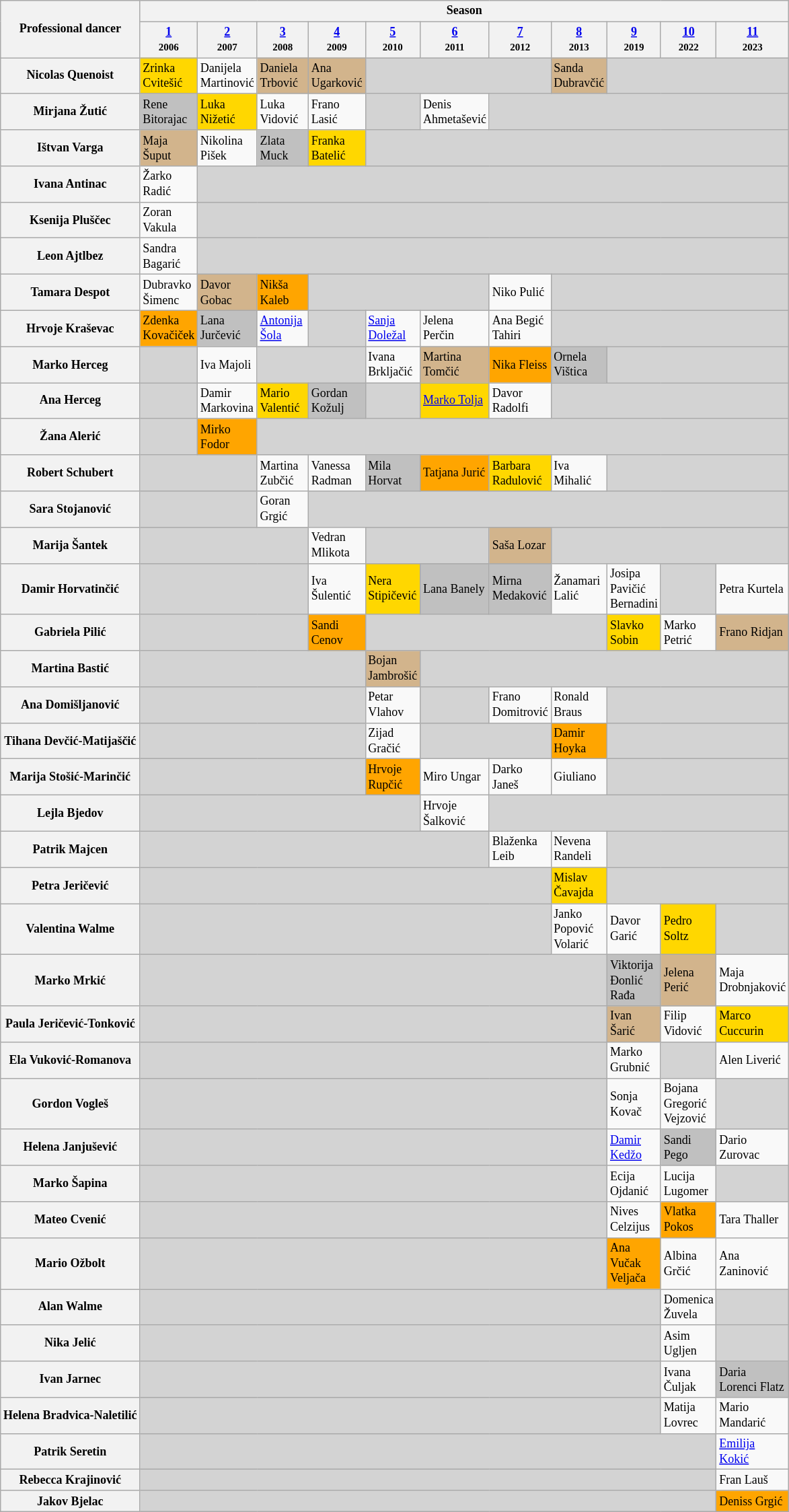<table class="wikitable" style="margin:left; font-size:75%; line-height:15px;">
<tr>
<th rowspan=2>Professional dancer</th>
<th colspan="11">Season</th>
</tr>
<tr>
<th width="45"><a href='#'>1</a><br><small>2006</small></th>
<th width="45"><a href='#'>2</a><br><small>2007</small></th>
<th width="45"><a href='#'>3</a><br><small>2008</small></th>
<th width="45"><a href='#'>4</a><br><small>2009</small></th>
<th width="45"><a href='#'>5</a><br><small>2010</small></th>
<th width="45"><a href='#'>6</a><br><small>2011</small></th>
<th width="45"><a href='#'>7</a><br><small>2012</small></th>
<th width="45"><a href='#'>8</a><br><small>2013</small></th>
<th width="45"><a href='#'>9</a><br><small>2019</small></th>
<th width="45"><a href='#'>10</a><br><small>2022</small></th>
<th width="45"><a href='#'>11</a><br><small>2023</small></th>
</tr>
<tr>
<th scope="row">Nicolas Quenoist</th>
<td style="background:gold;">Zrinka Cvitešić</td>
<td>Danijela Martinović</td>
<td style="background:tan;">Daniela Trbović</td>
<td style="background:tan;">Ana Ugarković</td>
<td colspan="3" style="background:lightgrey;"></td>
<td style="background:tan;">Sanda Dubravčić</td>
<td colspan="3" style="background:lightgrey;"></td>
</tr>
<tr>
<th scope="row">Mirjana Žutić</th>
<td style="background:silver;">Rene Bitorajac</td>
<td style="background:gold;">Luka Nižetić</td>
<td>Luka Vidović</td>
<td>Frano Lasić</td>
<td colspan="1" style="background:lightgrey;"></td>
<td>Denis Ahmetašević</td>
<td colspan="5" style="background:lightgrey;"></td>
</tr>
<tr>
<th scope="row">Ištvan Varga</th>
<td style="background:tan;">Maja Šuput</td>
<td>Nikolina Pišek</td>
<td style="background:silver;">Zlata Muck</td>
<td style="background:gold;">Franka Batelić</td>
<td colspan="7" style="background:lightgrey;"></td>
</tr>
<tr>
<th scope="row">Ivana Antinac</th>
<td>Žarko Radić</td>
<td colspan="10" style="background:lightgrey;"></td>
</tr>
<tr>
<th scope="row">Ksenija Pluščec</th>
<td>Zoran Vakula</td>
<td colspan="10" style="background:lightgrey;"></td>
</tr>
<tr>
<th scope="row">Leon Ajtlbez</th>
<td>Sandra Bagarić</td>
<td colspan="10" style="background:lightgrey;"></td>
</tr>
<tr>
<th scope="row">Tamara Despot</th>
<td>Dubravko Šimenc</td>
<td style="background:tan;">Davor Gobac</td>
<td style="background:orange;">Nikša Kaleb</td>
<td colspan="3" style="background:lightgrey;"></td>
<td>Niko Pulić</td>
<td colspan="4" style="background:lightgrey;"></td>
</tr>
<tr>
<th scope="row">Hrvoje Kraševac</th>
<td style="background:orange;">Zdenka Kovačiček</td>
<td style="background:silver;">Lana Jurčević</td>
<td><a href='#'>Antonija Šola</a></td>
<td colspan="1" style="background:lightgrey;"></td>
<td><a href='#'>Sanja Doležal</a></td>
<td>Jelena Perčin</td>
<td>Ana Begić Tahiri</td>
<td colspan="4" style="background:lightgrey;"></td>
</tr>
<tr>
<th scope="row">Marko Herceg</th>
<td colspan="1" style="background:lightgrey;"></td>
<td>Iva Majoli</td>
<td colspan="2" style="background:lightgrey;"></td>
<td>Ivana Brkljačić</td>
<td style="background:tan;">Martina Tomčić</td>
<td style="background:orange;">Nika Fleiss</td>
<td style="background:silver;">Ornela Vištica</td>
<td colspan="3" style="background:lightgrey;"></td>
</tr>
<tr>
<th scope="row">Ana Herceg</th>
<td colspan="1" style="background:lightgrey;"></td>
<td>Damir Markovina</td>
<td style="background:gold;">Mario Valentić</td>
<td style="background:silver;">Gordan Kožulj</td>
<td colspan="1" style="background:lightgrey;"></td>
<td style="background:gold;"><a href='#'>Marko Tolja</a></td>
<td>Davor Radolfi</td>
<td colspan="4" style="background:lightgrey;"></td>
</tr>
<tr>
<th scope="row">Žana Alerić</th>
<td colspan="1" style="background:lightgrey;"></td>
<td style="background:orange;">Mirko Fodor</td>
<td colspan="9" style="background:lightgrey;"></td>
</tr>
<tr>
<th scope="row">Robert Schubert</th>
<td colspan="2" style="background:lightgrey;"></td>
<td>Martina Zubčić</td>
<td>Vanessa Radman</td>
<td style="background:silver;">Mila Horvat</td>
<td style="background:orange;">Tatjana Jurić</td>
<td style="background:gold;">Barbara Radulović</td>
<td>Iva Mihalić</td>
<td colspan="3" style="background:lightgrey;"></td>
</tr>
<tr>
<th scope="row">Sara Stojanović</th>
<td colspan="2" style="background:lightgrey;"></td>
<td>Goran Grgić</td>
<td colspan=8" style="background:lightgrey;"></td>
</tr>
<tr>
<th scope="row">Marija Šantek</th>
<td colspan="3" style="background:lightgrey;"></td>
<td>Vedran Mlikota</td>
<td colspan="2" style="background:lightgrey;"></td>
<td style="background:tan;">Saša Lozar</td>
<td colspan="4" style="background:lightgrey;"></td>
</tr>
<tr>
<th scope="row">Damir Horvatinčić</th>
<td colspan="3" style="background:lightgrey;"></td>
<td>Iva Šulentić</td>
<td style="background:gold;">Nera Stipičević</td>
<td style="background:silver;">Lana Banely</td>
<td style="background:silver;">Mirna Medaković</td>
<td>Žanamari Lalić</td>
<td>Josipa Pavičić Bernadini</td>
<td colspan="1" style="background:lightgrey;"></td>
<td>Petra Kurtela</td>
</tr>
<tr>
<th scope="row">Gabriela Pilić</th>
<td colspan="3" style="background:lightgrey;"></td>
<td style="background:orange;">Sandi Cenov</td>
<td colspan="4" style="background:lightgrey;"></td>
<td style="background:gold;">Slavko Sobin</td>
<td>Marko Petrić</td>
<td style="background:tan;">Frano Ridjan</td>
</tr>
<tr>
<th scope="row">Martina Bastić</th>
<td colspan="4" style="background:lightgrey;"></td>
<td style="background:tan;">Bojan Jambrošić</td>
<td colspan="6" style="background:lightgrey;"></td>
</tr>
<tr>
<th scope="row">Ana Domišljanović</th>
<td colspan="4" style="background:lightgrey;"></td>
<td>Petar Vlahov</td>
<td colspan="1" style="background:lightgrey;"></td>
<td>Frano Domitrović</td>
<td>Ronald Braus</td>
<td colspan="3" style="background:lightgrey;"></td>
</tr>
<tr>
<th scope="row">Tihana Devčić-Matijaščić</th>
<td colspan="4" style="background:lightgrey;"></td>
<td>Zijad Gračić</td>
<td colspan="2" style="background:lightgrey;"></td>
<td style="background:orange;">Damir Hoyka</td>
<td colspan="3" style="background:lightgrey;"></td>
</tr>
<tr>
<th scope="row">Marija Stošić-Marinčić</th>
<td colspan="4" style="background:lightgrey;"></td>
<td style="background:orange;">Hrvoje Rupčić</td>
<td>Miro Ungar</td>
<td>Darko Janeš</td>
<td>Giuliano</td>
<td colspan="3" style="background:lightgrey;"></td>
</tr>
<tr>
<th scope="row">Lejla Bjedov</th>
<td colspan="5" style="background:lightgrey;"></td>
<td>Hrvoje Šalković</td>
<td colspan="5" style="background:lightgrey;"></td>
</tr>
<tr>
<th scope="row">Patrik Majcen</th>
<td colspan="6" style="background:lightgrey;"></td>
<td>Blaženka Leib</td>
<td>Nevena Randeli</td>
<td colspan="3" style="background:lightgrey;"></td>
</tr>
<tr>
<th scope="row">Petra Jeričević</th>
<td colspan="7" style="background:lightgrey;"></td>
<td style="background:gold;">Mislav Čavajda</td>
<td colspan="3" style="background:lightgrey;"></td>
</tr>
<tr>
<th scope="row">Valentina Walme</th>
<td colspan="7" style="background:lightgrey;"></td>
<td>Janko Popović Volarić</td>
<td>Davor Garić</td>
<td style="background:gold;">Pedro Soltz</td>
<td colspan="1" style="background:lightgrey;"></td>
</tr>
<tr>
<th scope="row">Marko Mrkić</th>
<td colspan="8" style="background:lightgrey;"></td>
<td style="background:silver;">Viktorija Đonlić Rađa</td>
<td style="background:tan;">Jelena Perić</td>
<td>Maja Drobnjaković</td>
</tr>
<tr>
<th scope="row">Paula Jeričević-Tonković</th>
<td colspan="8" style="background:lightgrey;"></td>
<td style="background:tan;">Ivan Šarić</td>
<td>Filip Vidović</td>
<td style="background:gold;">Marco Cuccurin</td>
</tr>
<tr>
<th scope="row">Ela Vuković-Romanova</th>
<td colspan="8" style="background:lightgrey;"></td>
<td>Marko Grubnić</td>
<td colspan="1" style="background:lightgrey;"></td>
<td>Alen Liverić</td>
</tr>
<tr>
<th scope="row">Gordon Vogleš</th>
<td colspan="8" style="background:lightgrey;"></td>
<td>Sonja Kovač</td>
<td>Bojana Gregorić Vejzović</td>
<td colspan="1" style="background:lightgrey;"></td>
</tr>
<tr>
<th scope="row">Helena Janjušević</th>
<td colspan="8" style="background:lightgrey;"></td>
<td><a href='#'>Damir Kedžo</a></td>
<td style="background:silver;">Sandi Pego</td>
<td>Dario Zurovac</td>
</tr>
<tr>
<th scope="row">Marko Šapina</th>
<td colspan="8" style="background:lightgrey;"></td>
<td>Ecija Ojdanić</td>
<td>Lucija Lugomer</td>
<td colspan="1" style="background:lightgrey;"></td>
</tr>
<tr>
<th scope="row">Mateo Cvenić</th>
<td colspan="8" style="background:lightgrey;"></td>
<td>Nives Celzijus</td>
<td style="background:orange;">Vlatka Pokos</td>
<td>Tara Thaller</td>
</tr>
<tr>
<th scope="row">Mario Ožbolt</th>
<td colspan="8" style="background:lightgrey;"></td>
<td style="background:orange;">Ana Vučak Veljača</td>
<td>Albina Grčić</td>
<td>Ana Zaninović</td>
</tr>
<tr>
<th scope="row">Alan Walme</th>
<td colspan="9" style="background:lightgrey;"></td>
<td>Domenica Žuvela</td>
<td colspan="1" style="background:lightgrey;"></td>
</tr>
<tr>
<th scope="row">Nika Jelić</th>
<td colspan="9" style="background:lightgrey;"></td>
<td>Asim Ugljen</td>
<td colspan="1" style="background:lightgrey;"></td>
</tr>
<tr>
<th scope="row">Ivan Jarnec</th>
<td colspan="9" style="background:lightgrey;"></td>
<td>Ivana Čuljak</td>
<td style="background:silver;">Daria Lorenci Flatz</td>
</tr>
<tr>
<th scope="row">Helena Bradvica-Naletilić</th>
<td colspan="9" style="background:lightgrey;"></td>
<td>Matija Lovrec</td>
<td>Mario Mandarić</td>
</tr>
<tr>
<th scope="row">Patrik Seretin</th>
<td colspan="10" style="background:lightgrey;"></td>
<td><a href='#'>Emilija Kokić</a></td>
</tr>
<tr>
<th scope="row">Rebecca Krajinović</th>
<td colspan="10" style="background:lightgrey;"></td>
<td>Fran Lauš</td>
</tr>
<tr>
<th scope="row">Jakov Bjelac</th>
<td colspan="10" style="background:lightgrey;"></td>
<td style="background:orange;">Deniss Grgić</td>
</tr>
</table>
